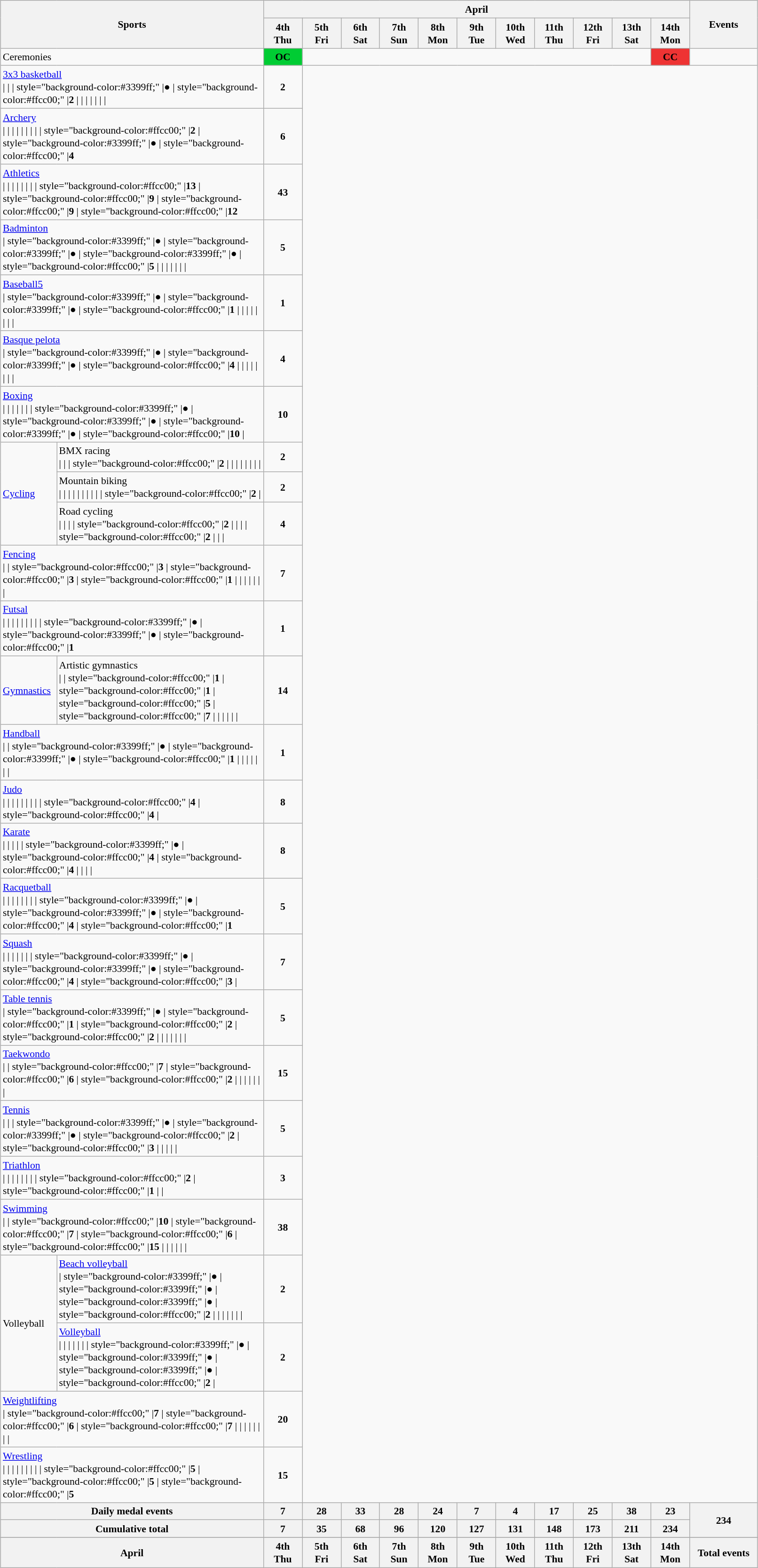<table class=wikitable style="margin:0.5em auto; font-size:90%; line-height:1.25em; width:85%;">
<tr>
<th style=width:23%; colspan=2 rowspan=2>Sports</th>
<th colspan=11>April</th>
<th style=width:7%; rowspan=2>Events</th>
</tr>
<tr>
<th style=width:4%;>4th<br>Thu</th>
<th style=width:4%;>5th<br>Fri</th>
<th style=width:4%;>6th<br>Sat</th>
<th style=width:4%;>7th<br>Sun</th>
<th style=width:4%;>8th<br>Mon</th>
<th style=width:4%;>9th<br>Tue</th>
<th style=width:4%;>10th<br>Wed</th>
<th style=width:4%;>11th<br>Thu</th>
<th style=width:4%;>12th<br>Fri</th>
<th style=width:4%;>13th<br>Sat</th>
<th style=width:4%;>14th<br>Mon</th>
</tr>
<tr>
<td colspan=2>Ceremonies</td>
<td style="background-color:#00cc33;text-align:center;"><strong>OC</strong></td>
<td colspan=9></td>
<td style="background-color:#ee3333;text-align:center;"><strong>CC</strong></td>
<td></td>
</tr>
<tr style="text-align:center;">
<td style="text-align:left;" colspan=2> <a href='#'>3x3 basketball</a><br>| 
| 
| style="background-color:#3399ff;" |●
| style="background-color:#ffcc00;" |<strong>2</strong>
| 
| 
| 
| 
| 
| 
|</td>
<td><strong>2</strong></td>
</tr>
<tr style="text-align:center;">
<td style="text-align:left;" colspan=2> <a href='#'>Archery</a><br>|
| 
| 
| 
| 
|  
| 
| 
| style="background-color:#ffcc00;" |<strong>2</strong>
| style="background-color:#3399ff;" |●
| style="background-color:#ffcc00;" |<strong>4</strong></td>
<td><strong>6</strong></td>
</tr>
<tr style="text-align:center;">
<td style="text-align:left;" colspan=2> <a href='#'>Athletics</a><br>|
| 
| 
| 
| 
|  
| 
| style="background-color:#ffcc00;" |<strong>13</strong>
| style="background-color:#ffcc00;" |<strong>9</strong>
| style="background-color:#ffcc00;" |<strong>9</strong>
| style="background-color:#ffcc00;" |<strong>12</strong></td>
<td><strong>43</strong></td>
</tr>
<tr style="text-align:center;">
<td style="text-align:left;" colspan=2> <a href='#'>Badminton</a><br>| style="background-color:#3399ff;" |●
| style="background-color:#3399ff;" |●
| style="background-color:#3399ff;" |●
| style="background-color:#ffcc00;" |<strong>5</strong>
| 
| 
| 
| 
| 
| 
|</td>
<td><strong>5</strong></td>
</tr>
<tr style="text-align:center;">
<td style="text-align:left;" colspan=2> <a href='#'>Baseball5</a><br>| style="background-color:#3399ff;" |●
| style="background-color:#3399ff;" |●
| style="background-color:#ffcc00;" |<strong>1</strong>
| 
| 
| 
| 
| 
| 
| 
|</td>
<td><strong>1</strong></td>
</tr>
<tr style="text-align:center;">
<td style="text-align:left;" colspan=2> <a href='#'>Basque pelota</a><br>| style="background-color:#3399ff;" |●
| style="background-color:#3399ff;" |●
| style="background-color:#ffcc00;" |<strong>4</strong>
| 
| 
| 
| 
| 
| 
| 
|</td>
<td><strong>4</strong></td>
</tr>
<tr style="text-align:center;">
<td style="text-align:left;" colspan=2> <a href='#'>Boxing</a><br>| 
| 
| 
| 
| 
| 
| style="background-color:#3399ff;" |●
| style="background-color:#3399ff;" |●
| style="background-color:#3399ff;" |●
| style="background-color:#ffcc00;" |<strong>10</strong>
|</td>
<td><strong>10</strong></td>
</tr>
<tr style="text-align:center;">
<td style="text-align:left;" rowspan=3> <a href='#'>Cycling</a></td>
<td style="text-align:left;"> BMX racing<br>| 
| 
| style="background-color:#ffcc00;" |<strong>2</strong>
| 
| 
| 
| 
|  
|  
|  
|</td>
<td><strong>2</strong></td>
</tr>
<tr style="text-align:center;">
<td style="text-align:left;"> Mountain biking<br>| 
| 
| 
| 
| 
| 
| 
|  
|  
| style="background-color:#ffcc00;" |<strong>2</strong>
|</td>
<td><strong>2</strong></td>
</tr>
<tr style="text-align:center;">
<td style="text-align:left;"> Road cycling<br>| 
| 
| 
| style="background-color:#ffcc00;" |<strong>2</strong>
| 
| 
| 
| style="background-color:#ffcc00;" |<strong>2</strong>
|  
|  
|</td>
<td><strong>4</strong></td>
</tr>
<tr style="text-align:center;">
<td style="text-align:left;" colspan=2> <a href='#'>Fencing</a><br>| 
| style="background-color:#ffcc00;" |<strong>3</strong>
| style="background-color:#ffcc00;" |<strong>3</strong>
| style="background-color:#ffcc00;" |<strong>1</strong>
| 
| 
| 
| 
|   
|  
|</td>
<td><strong>7</strong></td>
</tr>
<tr style="text-align:center;">
<td style="text-align:left;" colspan=2> <a href='#'>Futsal</a><br>| 
| 
| 
| 
| 
| 
| 
|  
| style="background-color:#3399ff;" |●
| style="background-color:#3399ff;" |●
| style="background-color:#ffcc00;" |<strong>1</strong></td>
<td><strong>1</strong></td>
</tr>
<tr style="text-align:center;">
<td style="text-align:left;"> <a href='#'>Gymnastics</a></td>
<td style="text-align:left;"> Artistic gymnastics<br>| 
| style="background-color:#ffcc00;" |<strong>1</strong>
| style="background-color:#ffcc00;" |<strong>1</strong>
| style="background-color:#ffcc00;" |<strong>5</strong>
| style="background-color:#ffcc00;" |<strong>7</strong>
| 
| 
| 
|  
|  
|</td>
<td><strong>14</strong></td>
</tr>
<tr style="text-align:center;">
<td style="text-align:left;" colspan=2> <a href='#'>Handball</a><br>| 
| style="background-color:#3399ff;" |●
| style="background-color:#3399ff;" |●
| style="background-color:#ffcc00;" |<strong>1</strong>
| 
| 
| 
| 
|  
|  
|</td>
<td><strong>1</strong></td>
</tr>
<tr style="text-align:center;">
<td style="text-align:left;" colspan=2> <a href='#'>Judo</a><br>| 
| 
|  
|  
|  
|  
|  
|  
| style="background-color:#ffcc00;" |<strong>4</strong>
| style="background-color:#ffcc00;" |<strong>4</strong>
|</td>
<td><strong>8</strong></td>
</tr>
<tr style="text-align:center;">
<td style="text-align:left;" colspan=2> <a href='#'>Karate</a><br>| 
| 
| 
| 
| style="background-color:#3399ff;" |●
| style="background-color:#ffcc00;" |<strong>4</strong>
| style="background-color:#ffcc00;" |<strong>4</strong>
|  
|  
| 
|</td>
<td><strong>8</strong></td>
</tr>
<tr style="text-align:center;">
<td style="text-align:left;"  colspan=2> <a href='#'>Racquetball</a><br>| 
| 
| 
|  
|  
|  
| 
| style="background-color:#3399ff;" |●
| style="background-color:#3399ff;" |●
| style="background-color:#ffcc00;" |<strong>4</strong>
| style="background-color:#ffcc00;" |<strong>1</strong></td>
<td><strong>5</strong></td>
</tr>
<tr style="text-align:center;">
<td style="text-align:left;"  colspan=2> <a href='#'>Squash</a><br>| 
| 
| 
|  
|  
|  
| style="background-color:#3399ff;" |●
| style="background-color:#3399ff;" |●
| style="background-color:#ffcc00;" |<strong>4</strong>
| style="background-color:#ffcc00;" |<strong>3</strong>
|</td>
<td><strong>7</strong></td>
</tr>
<tr style="text-align:center;">
<td style="text-align:left;"  colspan=2> <a href='#'>Table tennis</a><br>| style="background-color:#3399ff;" |●
| style="background-color:#ffcc00;" |<strong>1</strong>
| style="background-color:#ffcc00;" |<strong>2</strong>
| style="background-color:#ffcc00;" |<strong>2</strong>
|  
|  
| 
|  
|  
| 
|</td>
<td><strong>5</strong></td>
</tr>
<tr style="text-align:center;">
<td style="text-align:left;" colspan=2> <a href='#'>Taekwondo</a><br>| 
| style="background-color:#ffcc00;" |<strong>7</strong>
| style="background-color:#ffcc00;" |<strong>6</strong>
|  style="background-color:#ffcc00;" |<strong>2</strong>
|  
| 
| 
|  
|  
| 
|</td>
<td><strong>15</strong></td>
</tr>
<tr style="text-align:center;">
<td style="text-align:left;" colspan=2> <a href='#'>Tennis</a><br>| 
| 
| style="background-color:#3399ff;" |●
| style="background-color:#3399ff;" |●
| style="background-color:#ffcc00;" |<strong>2</strong>
| style="background-color:#ffcc00;" |<strong>3</strong>
| 
|  
|  
|  
|</td>
<td><strong>5</strong></td>
</tr>
<tr style="text-align:center;">
<td style="text-align:left;" colspan=2> <a href='#'>Triathlon</a><br>| 
| 
| 
| 
| 
|  
| 
| style="background-color:#ffcc00;" |<strong>2</strong>
| style="background-color:#ffcc00;" |<strong>1</strong>
|   
|</td>
<td><strong>3</strong></td>
</tr>
<tr style="text-align:center;">
<td style="text-align:left;" colspan=2> <a href='#'>Swimming</a><br>|
| style="background-color:#ffcc00;" |<strong>10</strong>
| style="background-color:#ffcc00;" |<strong>7</strong>
| style="background-color:#ffcc00;" |<strong>6</strong> 
| style="background-color:#ffcc00;" |<strong>15</strong>
|  
| 
| 
| 
| 
|</td>
<td><strong>38</strong></td>
</tr>
<tr style="text-align:center;">
<td style="text-align:left;" rowspan=2> Volleyball</td>
<td style="text-align:left;"> <a href='#'>Beach volleyball</a><br>| style="background-color:#3399ff;" |●
| style="background-color:#3399ff;" |●
| style="background-color:#3399ff;" |●
| style="background-color:#ffcc00;" |<strong>2</strong>
| 
| 
| 
| 
|  
|  
|</td>
<td><strong>2</strong></td>
</tr>
<tr style="text-align:center;">
<td style="text-align:left;"> <a href='#'>Volleyball</a><br>| 
| 
|  
| 
| 
| 
| style="background-color:#3399ff;" |●
| style="background-color:#3399ff;" |●
| style="background-color:#3399ff;" |●
| style="background-color:#ffcc00;" |<strong>2</strong>
|</td>
<td><strong>2</strong></td>
</tr>
<tr style="text-align:center;">
<td style="text-align:left;"  colspan=2> <a href='#'>Weightlifting</a><br>| style="background-color:#ffcc00;" |<strong>7</strong>
| style="background-color:#ffcc00;" |<strong>6</strong>
| style="background-color:#ffcc00;" |<strong>7</strong>
| 
| 
| 
|  
| 
| 
|  
|</td>
<td><strong>20</strong></td>
</tr>
<tr style="text-align:center;">
<td style="text-align:left;"  colspan=2> <a href='#'>Wrestling</a><br>| 
| 
|
|
|
| 
|  
| 
| style="background-color:#ffcc00;" |<strong>5</strong>
| style="background-color:#ffcc00;" |<strong>5</strong>
| style="background-color:#ffcc00;" |<strong>5</strong></td>
<td><strong>15</strong></td>
</tr>
<tr>
<th colspan=2>Daily medal events</th>
<th>7</th>
<th>28</th>
<th>33</th>
<th>28</th>
<th>24</th>
<th>7</th>
<th>4</th>
<th>17</th>
<th>25</th>
<th>38</th>
<th>23</th>
<th rowspan=2>234</th>
</tr>
<tr>
<th colspan=2>Cumulative total</th>
<th>7</th>
<th>35</th>
<th>68</th>
<th>96</th>
<th>120</th>
<th>127</th>
<th>131</th>
<th>148</th>
<th>173</th>
<th>211</th>
<th>234</th>
</tr>
<tr style="text-align:center;">
</tr>
<tr>
<th style=width:23%; colspan=2>April</th>
<th style=width:4%;>4th<br>Thu</th>
<th style=width:4%;>5th<br>Fri</th>
<th style=width:4%;>6th<br>Sat</th>
<th style=width:4%;>7th<br>Sun</th>
<th style=width:4%;>8th<br>Mon</th>
<th style=width:4%;>9th<br>Tue</th>
<th style=width:4%;>10th<br>Wed</th>
<th style=width:4%;>11th<br>Thu</th>
<th style=width:4%;>12th<br>Fri</th>
<th style=width:4%;>13th<br>Sat</th>
<th style=width:4%;>14th<br>Mon</th>
<th>Total events</th>
</tr>
</table>
